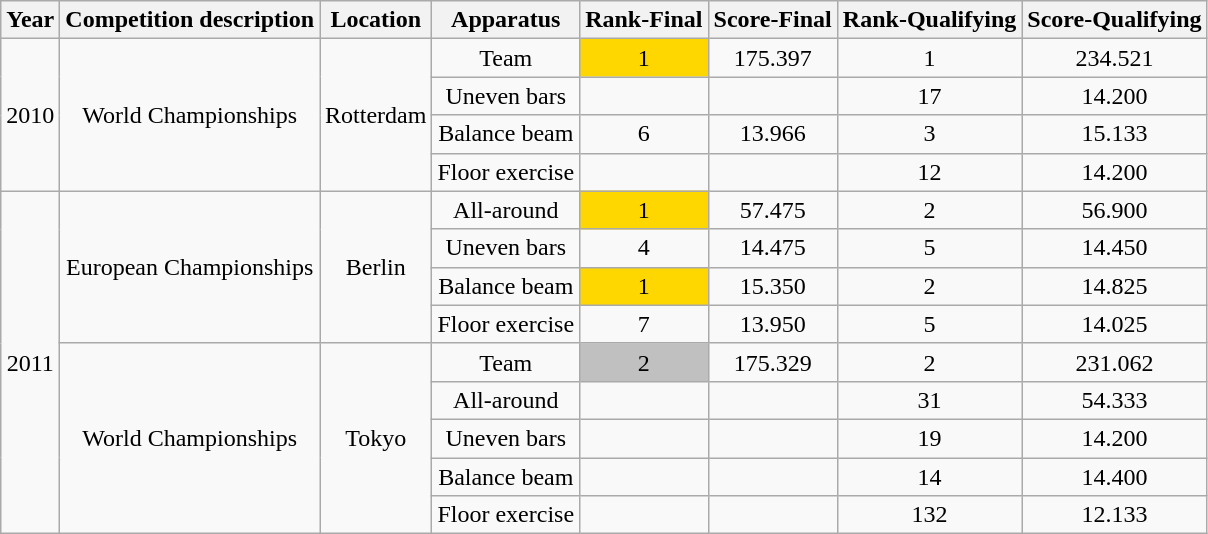<table class="wikitable" style="text-align:center">
<tr>
<th>Year</th>
<th>Competition description</th>
<th>Location</th>
<th>Apparatus</th>
<th>Rank-Final</th>
<th>Score-Final</th>
<th>Rank-Qualifying</th>
<th>Score-Qualifying</th>
</tr>
<tr>
<td rowspan=4>2010</td>
<td rowspan=4>World Championships</td>
<td rowspan=4>Rotterdam</td>
<td>Team</td>
<td bgcolor=gold>1</td>
<td>175.397</td>
<td>1</td>
<td>234.521</td>
</tr>
<tr>
<td>Uneven bars</td>
<td></td>
<td></td>
<td>17</td>
<td>14.200</td>
</tr>
<tr>
<td>Balance beam</td>
<td>6</td>
<td>13.966</td>
<td>3</td>
<td>15.133</td>
</tr>
<tr>
<td>Floor exercise</td>
<td></td>
<td></td>
<td>12</td>
<td>14.200</td>
</tr>
<tr>
<td rowspan=9>2011</td>
<td rowspan=4>European Championships</td>
<td rowspan=4>Berlin</td>
<td>All-around</td>
<td bgcolor=gold>1</td>
<td>57.475</td>
<td>2</td>
<td>56.900</td>
</tr>
<tr>
<td>Uneven bars</td>
<td>4</td>
<td>14.475</td>
<td>5</td>
<td>14.450</td>
</tr>
<tr>
<td>Balance beam</td>
<td bgcolor=gold>1</td>
<td>15.350</td>
<td>2</td>
<td>14.825</td>
</tr>
<tr>
<td>Floor exercise</td>
<td>7</td>
<td>13.950</td>
<td>5</td>
<td>14.025</td>
</tr>
<tr>
<td rowspan=5>World Championships</td>
<td rowspan=5>Tokyo</td>
<td>Team</td>
<td bgcolor=silver>2</td>
<td>175.329</td>
<td>2</td>
<td>231.062</td>
</tr>
<tr>
<td>All-around</td>
<td></td>
<td></td>
<td>31</td>
<td>54.333</td>
</tr>
<tr>
<td>Uneven bars</td>
<td></td>
<td></td>
<td>19</td>
<td>14.200</td>
</tr>
<tr>
<td>Balance beam</td>
<td></td>
<td></td>
<td>14</td>
<td>14.400</td>
</tr>
<tr>
<td>Floor exercise</td>
<td></td>
<td></td>
<td>132</td>
<td>12.133</td>
</tr>
</table>
